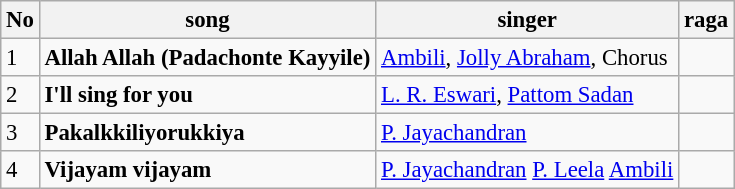<table class="wikitable" style="font-size:95%;">
<tr>
<th>No</th>
<th>song</th>
<th>singer</th>
<th>raga</th>
</tr>
<tr>
<td>1</td>
<td><strong>Allah Allah (Padachonte Kayyile)</strong></td>
<td><a href='#'>Ambili</a>, <a href='#'>Jolly Abraham</a>, Chorus</td>
<td></td>
</tr>
<tr>
<td>2</td>
<td><strong>I'll sing for you</strong></td>
<td><a href='#'>L. R. Eswari</a>, <a href='#'>Pattom Sadan</a></td>
<td></td>
</tr>
<tr>
<td>3</td>
<td><strong>Pakalkkiliyorukkiya</strong></td>
<td><a href='#'>P. Jayachandran</a></td>
<td></td>
</tr>
<tr>
<td>4</td>
<td><strong>Vijayam vijayam	</strong></td>
<td><a href='#'>P. Jayachandran</a> <a href='#'>P. Leela</a> <a href='#'>Ambili</a></td>
<td></td>
</tr>
</table>
